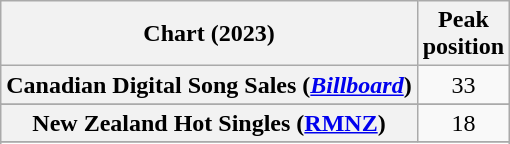<table class="wikitable sortable plainrowheaders" style="text-align:center">
<tr>
<th scope="col">Chart (2023)</th>
<th scope="col">Peak<br>position</th>
</tr>
<tr>
<th scope="row">Canadian Digital Song Sales (<em><a href='#'>Billboard</a></em>)</th>
<td>33</td>
</tr>
<tr>
</tr>
<tr>
<th scope="row">New Zealand Hot Singles (<a href='#'>RMNZ</a>)</th>
<td>18</td>
</tr>
<tr>
</tr>
<tr>
</tr>
</table>
